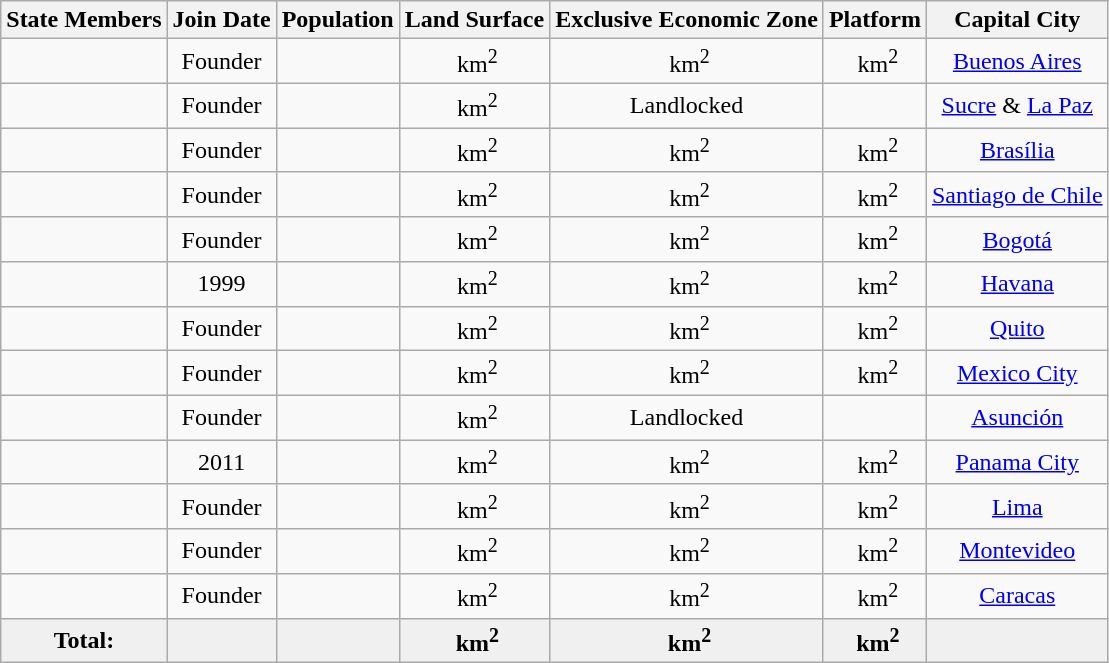<table class="sortable wikitable" style="text-align:center">
<tr>
<th>State Members</th>
<th>Join Date</th>
<th>Population</th>
<th>Land Surface</th>
<th>Exclusive Economic Zone</th>
<th>Platform</th>
<th>Capital City</th>
</tr>
<tr>
<td style="text-align:left"></td>
<td>Founder</td>
<td></td>
<td> km<sup>2</sup></td>
<td> km<sup>2</sup></td>
<td> km<sup>2</sup></td>
<td><a href='#'>Buenos Aires</a></td>
</tr>
<tr>
<td style="text-align:left"></td>
<td>Founder</td>
<td></td>
<td> km<sup>2</sup></td>
<td>Landlocked</td>
<td></td>
<td><a href='#'>Sucre</a> & <a href='#'>La Paz</a></td>
</tr>
<tr>
<td style="text-align:left"></td>
<td>Founder</td>
<td></td>
<td> km<sup>2</sup></td>
<td> km<sup>2</sup></td>
<td> km<sup>2</sup></td>
<td><a href='#'>Brasília</a></td>
</tr>
<tr>
<td style="text-align:left"></td>
<td>Founder</td>
<td></td>
<td> km<sup>2</sup></td>
<td> km<sup>2</sup></td>
<td> km<sup>2</sup></td>
<td><a href='#'>Santiago de Chile</a></td>
</tr>
<tr>
<td style="text-align:left"></td>
<td>Founder</td>
<td></td>
<td> km<sup>2</sup></td>
<td> km<sup>2</sup></td>
<td> km<sup>2</sup></td>
<td><a href='#'>Bogotá</a></td>
</tr>
<tr>
<td style="text-align:left"></td>
<td>1999</td>
<td></td>
<td> km<sup>2</sup></td>
<td> km<sup>2</sup></td>
<td> km<sup>2</sup></td>
<td><a href='#'>Havana</a></td>
</tr>
<tr>
<td style="text-align:left"></td>
<td>Founder</td>
<td></td>
<td> km<sup>2</sup></td>
<td> km<sup>2</sup></td>
<td> km<sup>2</sup></td>
<td><a href='#'>Quito</a></td>
</tr>
<tr>
<td style="text-align:left"></td>
<td>Founder</td>
<td></td>
<td> km<sup>2</sup></td>
<td> km<sup>2</sup></td>
<td> km<sup>2</sup></td>
<td><a href='#'>Mexico City</a></td>
</tr>
<tr>
<td style="text-align:left"></td>
<td>Founder</td>
<td></td>
<td> km<sup>2</sup></td>
<td>Landlocked</td>
<td></td>
<td><a href='#'>Asunción</a></td>
</tr>
<tr>
<td style="text-align:left"></td>
<td>2011</td>
<td></td>
<td> km<sup>2</sup></td>
<td> km<sup>2</sup></td>
<td> km<sup>2</sup></td>
<td><a href='#'>Panama City</a></td>
</tr>
<tr>
<td style="text-align:left"></td>
<td>Founder</td>
<td></td>
<td> km<sup>2</sup></td>
<td> km<sup>2</sup></td>
<td> km<sup>2</sup></td>
<td><a href='#'>Lima</a></td>
</tr>
<tr>
<td style="text-align:left"></td>
<td>Founder</td>
<td></td>
<td> km<sup>2</sup></td>
<td> km<sup>2</sup></td>
<td> km<sup>2</sup></td>
<td><a href='#'>Montevideo</a></td>
</tr>
<tr>
<td style="text-align:left"></td>
<td>Founder</td>
<td></td>
<td> km<sup>2</sup></td>
<td> km<sup>2</sup></td>
<td> km<sup>2</sup></td>
<td><a href='#'>Caracas</a></td>
</tr>
<tr style="font-weight:bold; background:#f0f0f0" class="sortbottom">
<td>Total:</td>
<td></td>
<td></td>
<td> km<sup>2</sup></td>
<td> km<sup>2</sup></td>
<td> km<sup>2</sup></td>
<td></td>
</tr>
</table>
